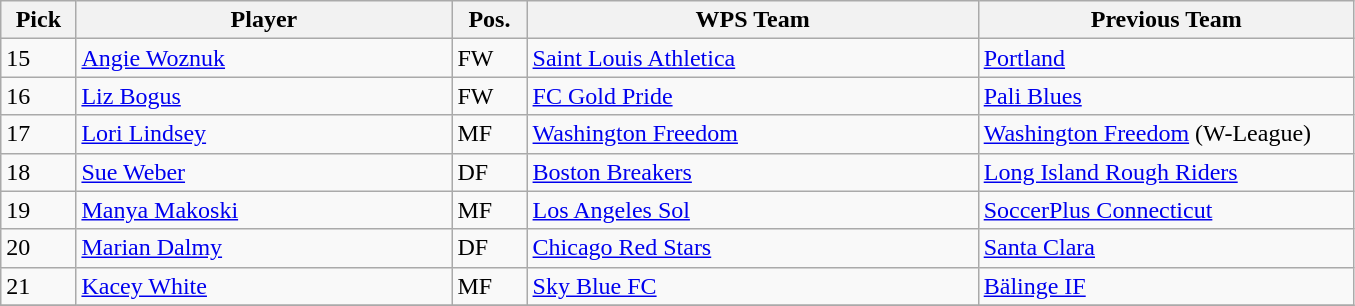<table class="wikitable">
<tr>
<th width="5%">Pick</th>
<th width="25%">Player</th>
<th width="5%">Pos.</th>
<th width="30%">WPS Team</th>
<th width="25%">Previous Team</th>
</tr>
<tr>
<td>15</td>
<td><a href='#'>Angie Woznuk</a></td>
<td>FW</td>
<td><a href='#'>Saint Louis Athletica</a></td>
<td><a href='#'>Portland</a></td>
</tr>
<tr>
<td>16</td>
<td><a href='#'>Liz Bogus</a></td>
<td>FW</td>
<td><a href='#'>FC Gold Pride</a></td>
<td><a href='#'>Pali Blues</a></td>
</tr>
<tr>
<td>17</td>
<td><a href='#'>Lori Lindsey</a></td>
<td>MF</td>
<td><a href='#'>Washington Freedom</a></td>
<td><a href='#'>Washington Freedom</a> (W-League)</td>
</tr>
<tr>
<td>18</td>
<td><a href='#'>Sue Weber</a></td>
<td>DF</td>
<td><a href='#'>Boston Breakers</a></td>
<td><a href='#'>Long Island Rough Riders</a></td>
</tr>
<tr>
<td>19</td>
<td><a href='#'>Manya Makoski</a></td>
<td>MF</td>
<td><a href='#'>Los Angeles Sol</a></td>
<td><a href='#'>SoccerPlus Connecticut</a></td>
</tr>
<tr>
<td>20</td>
<td><a href='#'>Marian Dalmy</a></td>
<td>DF</td>
<td><a href='#'>Chicago Red Stars</a></td>
<td><a href='#'>Santa Clara</a></td>
</tr>
<tr>
<td>21</td>
<td><a href='#'>Kacey White</a></td>
<td>MF</td>
<td><a href='#'>Sky Blue FC</a></td>
<td><a href='#'>Bälinge IF</a></td>
</tr>
<tr>
</tr>
</table>
